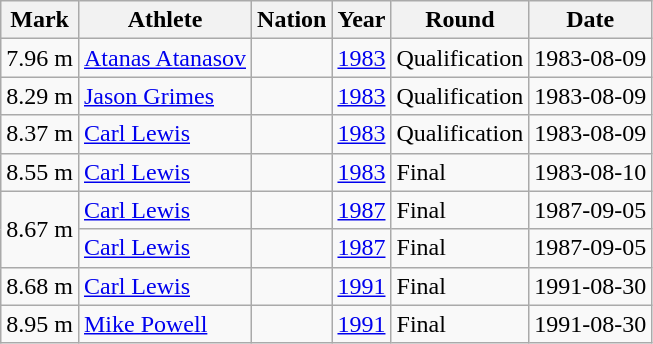<table class="wikitable sortable">
<tr>
<th>Mark</th>
<th>Athlete</th>
<th>Nation</th>
<th>Year</th>
<th>Round</th>
<th>Date</th>
</tr>
<tr>
<td>7.96 m</td>
<td><a href='#'>Atanas Atanasov</a></td>
<td></td>
<td><a href='#'>1983</a></td>
<td>Qualification</td>
<td>1983-08-09</td>
</tr>
<tr>
<td>8.29 m</td>
<td align="left"><a href='#'>Jason Grimes</a></td>
<td align="left"></td>
<td><a href='#'>1983</a></td>
<td>Qualification</td>
<td>1983-08-09</td>
</tr>
<tr>
<td>8.37 m</td>
<td><a href='#'>Carl Lewis</a></td>
<td></td>
<td><a href='#'>1983</a></td>
<td>Qualification</td>
<td>1983-08-09</td>
</tr>
<tr>
<td>8.55 m</td>
<td><a href='#'>Carl Lewis</a></td>
<td></td>
<td><a href='#'>1983</a></td>
<td>Final</td>
<td>1983-08-10</td>
</tr>
<tr>
<td rowspan="2">8.67 m</td>
<td><a href='#'>Carl Lewis</a></td>
<td></td>
<td><a href='#'>1987</a></td>
<td>Final</td>
<td>1987-09-05</td>
</tr>
<tr>
<td><a href='#'>Carl Lewis</a></td>
<td></td>
<td><a href='#'>1987</a></td>
<td>Final</td>
<td>1987-09-05</td>
</tr>
<tr>
<td>8.68 m</td>
<td><a href='#'>Carl Lewis</a></td>
<td></td>
<td><a href='#'>1991</a></td>
<td>Final</td>
<td>1991-08-30</td>
</tr>
<tr>
<td>8.95 m</td>
<td><a href='#'>Mike Powell</a></td>
<td></td>
<td><a href='#'>1991</a></td>
<td>Final</td>
<td>1991-08-30</td>
</tr>
</table>
